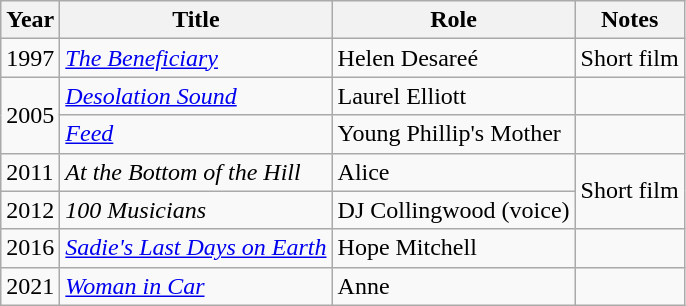<table class="wikitable sortable">
<tr>
<th>Year</th>
<th>Title</th>
<th>Role</th>
<th class="unsortable">Notes</th>
</tr>
<tr>
<td>1997</td>
<td data-sort-value="Beneficiary, The"><em><a href='#'>The Beneficiary</a></em></td>
<td>Helen Desareé</td>
<td>Short film</td>
</tr>
<tr>
<td rowspan=2>2005</td>
<td><em><a href='#'>Desolation Sound</a></em></td>
<td>Laurel Elliott</td>
<td></td>
</tr>
<tr>
<td><em><a href='#'>Feed</a></em></td>
<td>Young Phillip's Mother</td>
<td></td>
</tr>
<tr>
<td>2011</td>
<td><em>At the Bottom of the Hill</em></td>
<td>Alice</td>
<td rowspan=2>Short film</td>
</tr>
<tr>
<td>2012</td>
<td><em>100 Musicians</em></td>
<td>DJ Collingwood (voice)</td>
</tr>
<tr>
<td>2016</td>
<td><em><a href='#'>Sadie's Last Days on Earth</a></em></td>
<td>Hope Mitchell</td>
<td></td>
</tr>
<tr>
<td>2021</td>
<td><em><a href='#'>Woman in Car</a></em></td>
<td>Anne</td>
<td></td>
</tr>
</table>
